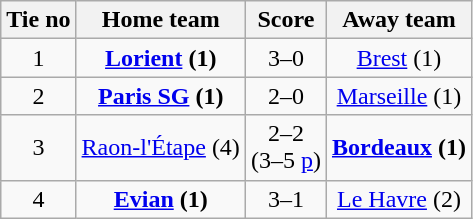<table class="wikitable" style="text-align:center">
<tr>
<th>Tie no</th>
<th>Home team</th>
<th>Score</th>
<th>Away team</th>
</tr>
<tr>
<td>1</td>
<td><strong><a href='#'>Lorient</a> (1)</strong></td>
<td>3–0</td>
<td><a href='#'>Brest</a> (1)</td>
</tr>
<tr>
<td>2</td>
<td><strong><a href='#'>Paris SG</a> (1)</strong></td>
<td>2–0</td>
<td><a href='#'>Marseille</a> (1)</td>
</tr>
<tr>
<td>3</td>
<td><a href='#'>Raon-l'Étape</a> (4)</td>
<td>2–2 <br>(3–5 <a href='#'>p</a>)</td>
<td><strong><a href='#'>Bordeaux</a> (1)</strong></td>
</tr>
<tr>
<td>4</td>
<td><strong><a href='#'>Evian</a> (1)</strong></td>
<td>3–1</td>
<td><a href='#'>Le Havre</a> (2)</td>
</tr>
</table>
